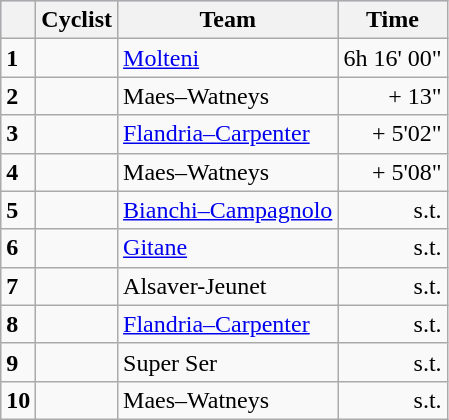<table class="wikitable">
<tr style="background:#ccccff;">
<th></th>
<th>Cyclist</th>
<th>Team</th>
<th>Time</th>
</tr>
<tr>
<td><strong>1</strong></td>
<td></td>
<td><a href='#'>Molteni</a></td>
<td align=right>6h 16' 00"</td>
</tr>
<tr>
<td><strong>2</strong></td>
<td></td>
<td>Maes–Watneys</td>
<td align=right>+ 13"</td>
</tr>
<tr>
<td><strong>3</strong></td>
<td></td>
<td><a href='#'>Flandria–Carpenter</a></td>
<td align=right>+ 5'02"</td>
</tr>
<tr>
<td><strong>4</strong></td>
<td></td>
<td>Maes–Watneys</td>
<td align=right>+ 5'08"</td>
</tr>
<tr>
<td><strong>5</strong></td>
<td></td>
<td><a href='#'>Bianchi–Campagnolo</a></td>
<td align=right>s.t.</td>
</tr>
<tr>
<td><strong>6</strong></td>
<td></td>
<td><a href='#'>Gitane</a></td>
<td align=right>s.t.</td>
</tr>
<tr>
<td><strong>7</strong></td>
<td></td>
<td>Alsaver-Jeunet</td>
<td align=right>s.t.</td>
</tr>
<tr>
<td><strong>8</strong></td>
<td></td>
<td><a href='#'>Flandria–Carpenter</a></td>
<td align=right>s.t.</td>
</tr>
<tr>
<td><strong>9</strong></td>
<td></td>
<td>Super Ser</td>
<td align=right>s.t.</td>
</tr>
<tr>
<td><strong>10</strong></td>
<td></td>
<td>Maes–Watneys</td>
<td align=right>s.t.</td>
</tr>
</table>
